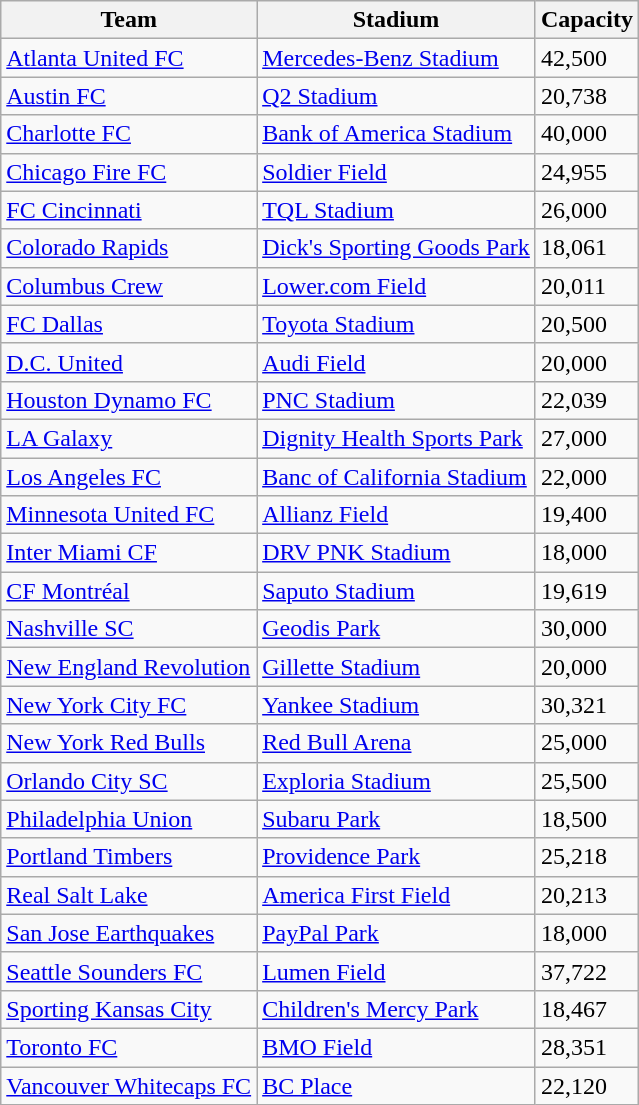<table class="wikitable sortable" style="text-align:left">
<tr>
<th>Team</th>
<th>Stadium</th>
<th>Capacity</th>
</tr>
<tr>
<td><a href='#'>Atlanta United FC</a></td>
<td><a href='#'>Mercedes-Benz Stadium</a></td>
<td>42,500</td>
</tr>
<tr>
<td><a href='#'>Austin FC</a></td>
<td><a href='#'>Q2 Stadium</a></td>
<td>20,738</td>
</tr>
<tr>
<td><a href='#'>Charlotte FC</a></td>
<td><a href='#'>Bank of America Stadium</a></td>
<td>40,000</td>
</tr>
<tr>
<td><a href='#'>Chicago Fire FC</a></td>
<td><a href='#'>Soldier Field</a></td>
<td>24,955</td>
</tr>
<tr>
<td><a href='#'>FC Cincinnati</a></td>
<td><a href='#'>TQL Stadium</a></td>
<td>26,000</td>
</tr>
<tr>
<td><a href='#'>Colorado Rapids</a></td>
<td><a href='#'>Dick's Sporting Goods Park</a></td>
<td>18,061</td>
</tr>
<tr>
<td><a href='#'>Columbus Crew</a></td>
<td><a href='#'>Lower.com Field</a></td>
<td>20,011</td>
</tr>
<tr>
<td><a href='#'>FC Dallas</a></td>
<td><a href='#'>Toyota Stadium</a></td>
<td>20,500</td>
</tr>
<tr>
<td><a href='#'>D.C. United</a></td>
<td><a href='#'>Audi Field</a></td>
<td>20,000</td>
</tr>
<tr>
<td><a href='#'>Houston Dynamo FC</a></td>
<td><a href='#'>PNC Stadium</a></td>
<td>22,039</td>
</tr>
<tr>
<td><a href='#'>LA Galaxy</a></td>
<td><a href='#'>Dignity Health Sports Park</a></td>
<td>27,000</td>
</tr>
<tr>
<td><a href='#'>Los Angeles FC</a></td>
<td><a href='#'>Banc of California Stadium</a></td>
<td>22,000</td>
</tr>
<tr>
<td><a href='#'>Minnesota United FC</a></td>
<td><a href='#'>Allianz Field</a></td>
<td>19,400</td>
</tr>
<tr>
<td><a href='#'>Inter Miami CF</a></td>
<td><a href='#'>DRV PNK Stadium</a></td>
<td>18,000</td>
</tr>
<tr>
<td><a href='#'>CF Montréal</a></td>
<td><a href='#'>Saputo Stadium</a></td>
<td>19,619</td>
</tr>
<tr>
<td><a href='#'>Nashville SC</a></td>
<td><a href='#'>Geodis Park</a></td>
<td>30,000</td>
</tr>
<tr>
<td><a href='#'>New England Revolution</a></td>
<td><a href='#'>Gillette Stadium</a></td>
<td>20,000</td>
</tr>
<tr>
<td><a href='#'>New York City FC</a></td>
<td><a href='#'>Yankee Stadium</a></td>
<td>30,321</td>
</tr>
<tr>
<td><a href='#'>New York Red Bulls</a></td>
<td><a href='#'>Red Bull Arena</a></td>
<td>25,000</td>
</tr>
<tr>
<td><a href='#'>Orlando City SC</a></td>
<td><a href='#'>Exploria Stadium</a></td>
<td>25,500</td>
</tr>
<tr>
<td><a href='#'>Philadelphia Union</a></td>
<td><a href='#'>Subaru Park</a></td>
<td>18,500</td>
</tr>
<tr>
<td><a href='#'>Portland Timbers</a></td>
<td><a href='#'>Providence Park</a></td>
<td>25,218</td>
</tr>
<tr>
<td><a href='#'>Real Salt Lake</a></td>
<td><a href='#'>America First Field</a></td>
<td>20,213</td>
</tr>
<tr>
<td><a href='#'>San Jose Earthquakes</a></td>
<td><a href='#'>PayPal Park</a></td>
<td>18,000</td>
</tr>
<tr>
<td><a href='#'>Seattle Sounders FC</a></td>
<td><a href='#'>Lumen Field</a></td>
<td>37,722</td>
</tr>
<tr>
<td><a href='#'>Sporting Kansas City</a></td>
<td><a href='#'>Children's Mercy Park</a></td>
<td>18,467</td>
</tr>
<tr>
<td><a href='#'>Toronto FC</a></td>
<td><a href='#'>BMO Field</a></td>
<td>28,351</td>
</tr>
<tr>
<td><a href='#'>Vancouver Whitecaps FC</a></td>
<td><a href='#'>BC Place</a></td>
<td>22,120</td>
</tr>
</table>
